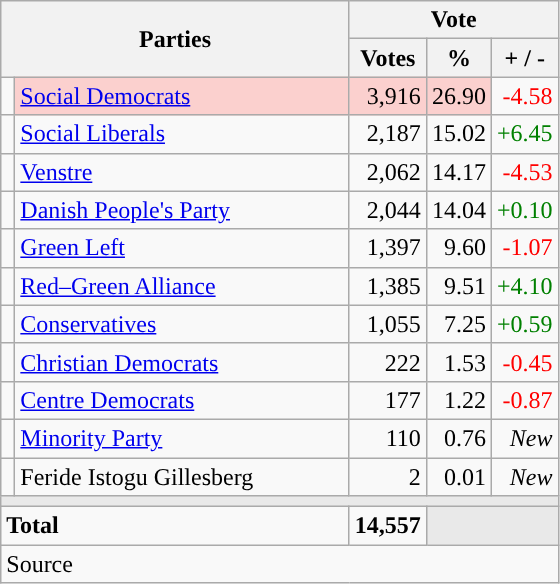<table class="wikitable" style="text-align:right;">
<tr>
<th style="text-align:centre;" rowspan="2" colspan="2" width="225">Parties</th>
<th colspan="3">Vote</th>
</tr>
<tr>
<th width="15">Votes</th>
<th width="15">%</th>
<th width="15">+ / -</th>
</tr>
<tr>
<td width="2" style="color:inherit;background:"></td>
<td bgcolor=#fbd0ce  align="left"><a href='#'>Social Democrats</a></td>
<td bgcolor=#fbd0ce>3,916</td>
<td bgcolor=#fbd0ce>26.90</td>
<td style=color:red;>-4.58</td>
</tr>
<tr>
<td width="2" style="color:inherit;background:"></td>
<td align="left"><a href='#'>Social Liberals</a></td>
<td>2,187</td>
<td>15.02</td>
<td style=color:green;>+6.45</td>
</tr>
<tr>
<td width="2" style="color:inherit;background:"></td>
<td align="left"><a href='#'>Venstre</a></td>
<td>2,062</td>
<td>14.17</td>
<td style=color:red;>-4.53</td>
</tr>
<tr>
<td width="2" style="color:inherit;background:"></td>
<td align="left"><a href='#'>Danish People's Party</a></td>
<td>2,044</td>
<td>14.04</td>
<td style=color:green;>+0.10</td>
</tr>
<tr>
<td width="2" style="color:inherit;background:"></td>
<td align="left"><a href='#'>Green Left</a></td>
<td>1,397</td>
<td>9.60</td>
<td style=color:red;>-1.07</td>
</tr>
<tr>
<td width="2" style="color:inherit;background:"></td>
<td align="left"><a href='#'>Red–Green Alliance</a></td>
<td>1,385</td>
<td>9.51</td>
<td style=color:green;>+4.10</td>
</tr>
<tr>
<td width="2" style="color:inherit;background:"></td>
<td align="left"><a href='#'>Conservatives</a></td>
<td>1,055</td>
<td>7.25</td>
<td style=color:green;>+0.59</td>
</tr>
<tr>
<td width="2" style="color:inherit;background:"></td>
<td align="left"><a href='#'>Christian Democrats</a></td>
<td>222</td>
<td>1.53</td>
<td style=color:red;>-0.45</td>
</tr>
<tr>
<td width="2" style="color:inherit;background:"></td>
<td align="left"><a href='#'>Centre Democrats</a></td>
<td>177</td>
<td>1.22</td>
<td style=color:red;>-0.87</td>
</tr>
<tr>
<td width="2" style="color:inherit;background:"></td>
<td align="left"><a href='#'>Minority Party</a></td>
<td>110</td>
<td>0.76</td>
<td><em>New</em></td>
</tr>
<tr>
<td width="2" style="color:inherit;background:"></td>
<td align="left">Feride Istogu Gillesberg</td>
<td>2</td>
<td>0.01</td>
<td><em>New</em></td>
</tr>
<tr>
<td colspan="7" bgcolor="#E9E9E9"></td>
</tr>
<tr>
<td align="left" colspan="2"><strong>Total</strong></td>
<td><strong>14,557</strong></td>
<td bgcolor="#E9E9E9" colspan="2"></td>
</tr>
<tr>
<td align="left" colspan="6">Source</td>
</tr>
</table>
